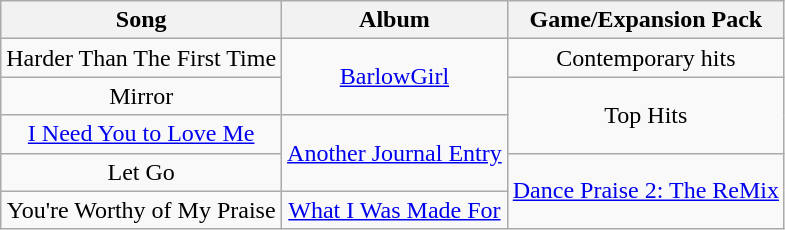<table class="wikitable" style="text-align:center">
<tr>
<th>Song</th>
<th>Album</th>
<th>Game/Expansion Pack</th>
</tr>
<tr>
<td>Harder Than The First Time</td>
<td rowspan="2"><a href='#'>BarlowGirl</a></td>
<td>Contemporary hits</td>
</tr>
<tr>
<td>Mirror</td>
<td rowspan="2">Top Hits</td>
</tr>
<tr>
<td><a href='#'>I Need You to Love Me</a></td>
<td rowspan="2"><a href='#'>Another Journal Entry</a></td>
</tr>
<tr>
<td>Let Go</td>
<td rowspan="2"><a href='#'>Dance Praise 2: The ReMix</a></td>
</tr>
<tr>
<td>You're Worthy of My Praise</td>
<td><a href='#'>What I Was Made For</a></td>
</tr>
</table>
